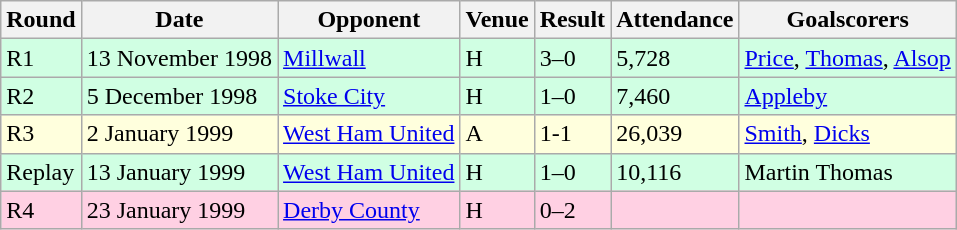<table class="wikitable">
<tr>
<th>Round</th>
<th>Date</th>
<th>Opponent</th>
<th>Venue</th>
<th>Result</th>
<th>Attendance</th>
<th>Goalscorers</th>
</tr>
<tr style="background-color: #d0ffe3;">
<td>R1</td>
<td>13 November 1998</td>
<td><a href='#'>Millwall</a></td>
<td>H</td>
<td>3–0</td>
<td>5,728</td>
<td><a href='#'>Price</a>, <a href='#'>Thomas</a>, <a href='#'>Alsop</a></td>
</tr>
<tr style="background-color: #d0ffe3;">
<td>R2</td>
<td>5 December 1998</td>
<td><a href='#'>Stoke City</a></td>
<td>H</td>
<td>1–0</td>
<td>7,460</td>
<td><a href='#'>Appleby</a></td>
</tr>
<tr style="background-color: #ffffdd;">
<td>R3</td>
<td>2 January 1999</td>
<td><a href='#'>West Ham United</a></td>
<td>A</td>
<td>1-1</td>
<td>26,039</td>
<td><a href='#'>Smith</a>, <a href='#'>Dicks</a></td>
</tr>
<tr style="background-color: #d0ffe3;">
<td>Replay</td>
<td>13 January 1999</td>
<td><a href='#'>West Ham United</a></td>
<td>H</td>
<td>1–0</td>
<td>10,116</td>
<td>Martin Thomas</td>
</tr>
<tr style="background-color: #ffd0e3;">
<td>R4</td>
<td>23 January 1999</td>
<td><a href='#'>Derby County</a></td>
<td>H</td>
<td>0–2</td>
<td></td>
<td></td>
</tr>
</table>
